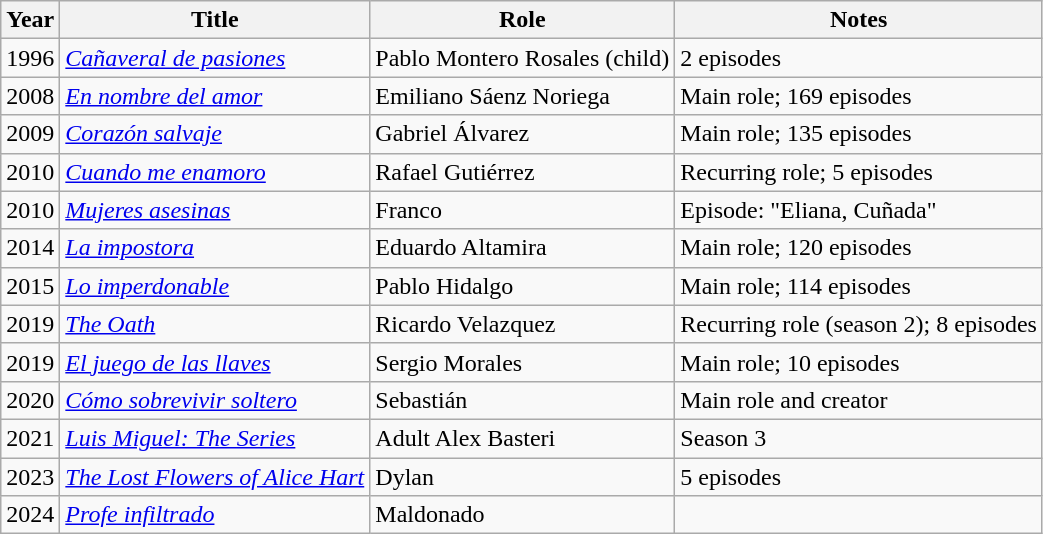<table class="wikitable">
<tr>
<th>Year</th>
<th>Title</th>
<th>Role</th>
<th>Notes</th>
</tr>
<tr>
<td>1996</td>
<td><em><a href='#'>Cañaveral de pasiones</a></em></td>
<td>Pablo Montero Rosales (child)</td>
<td>2 episodes</td>
</tr>
<tr>
<td>2008</td>
<td><em><a href='#'>En nombre del amor</a></em></td>
<td>Emiliano Sáenz Noriega</td>
<td>Main role; 169 episodes</td>
</tr>
<tr>
<td>2009</td>
<td><em><a href='#'>Corazón salvaje</a></em></td>
<td>Gabriel Álvarez</td>
<td>Main role; 135 episodes</td>
</tr>
<tr>
<td>2010</td>
<td><em><a href='#'>Cuando me enamoro</a></em></td>
<td>Rafael Gutiérrez</td>
<td>Recurring role; 5 episodes</td>
</tr>
<tr>
<td>2010</td>
<td><em><a href='#'>Mujeres asesinas</a></em></td>
<td>Franco</td>
<td>Episode: "Eliana, Cuñada"</td>
</tr>
<tr>
<td>2014</td>
<td><em><a href='#'>La impostora</a></em></td>
<td>Eduardo Altamira</td>
<td>Main role; 120 episodes</td>
</tr>
<tr>
<td>2015</td>
<td><em><a href='#'>Lo imperdonable</a></em></td>
<td>Pablo Hidalgo</td>
<td>Main role; 114 episodes</td>
</tr>
<tr>
<td>2019</td>
<td><em><a href='#'>The Oath</a></em></td>
<td>Ricardo Velazquez</td>
<td>Recurring role (season 2); 8 episodes</td>
</tr>
<tr>
<td>2019</td>
<td><em><a href='#'>El juego de las llaves</a></em></td>
<td>Sergio Morales</td>
<td>Main role; 10 episodes</td>
</tr>
<tr>
<td>2020</td>
<td><em><a href='#'>Cómo sobrevivir soltero</a></em></td>
<td>Sebastián</td>
<td>Main role and creator</td>
</tr>
<tr>
<td>2021</td>
<td><em><a href='#'>Luis Miguel: The Series</a></em></td>
<td>Adult Alex Basteri</td>
<td>Season 3</td>
</tr>
<tr>
<td>2023</td>
<td><em><a href='#'>The Lost Flowers of Alice Hart</a></em></td>
<td>Dylan</td>
<td>5 episodes</td>
</tr>
<tr>
<td>2024</td>
<td><em><a href='#'>Profe infiltrado</a></em></td>
<td>Maldonado</td>
<td></td>
</tr>
</table>
